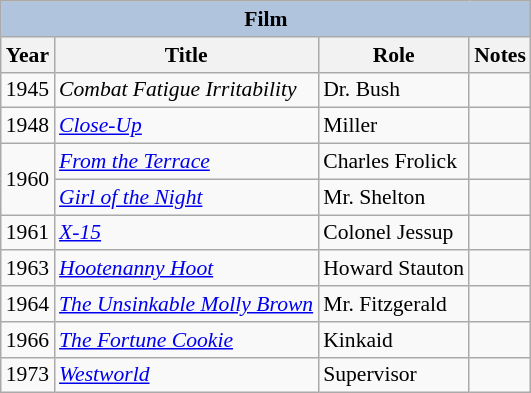<table class="wikitable" style="font-size: 90%;">
<tr>
<th colspan="4" style="background: LightSteelBlue;">Film</th>
</tr>
<tr>
<th>Year</th>
<th>Title</th>
<th>Role</th>
<th>Notes</th>
</tr>
<tr>
<td>1945</td>
<td><em>Combat Fatigue Irritability</em></td>
<td>Dr. Bush</td>
<td></td>
</tr>
<tr>
<td>1948</td>
<td><em><a href='#'>Close-Up</a></em></td>
<td>Miller</td>
<td></td>
</tr>
<tr>
<td rowspan=2>1960</td>
<td><em><a href='#'>From the Terrace</a></em></td>
<td>Charles Frolick</td>
<td></td>
</tr>
<tr>
<td><em><a href='#'>Girl of the Night</a></em></td>
<td>Mr. Shelton</td>
<td></td>
</tr>
<tr>
<td>1961</td>
<td><em><a href='#'>X-15</a></em></td>
<td>Colonel Jessup</td>
<td></td>
</tr>
<tr>
<td>1963</td>
<td><em><a href='#'>Hootenanny Hoot</a></em></td>
<td>Howard Stauton</td>
<td></td>
</tr>
<tr>
<td>1964</td>
<td><em><a href='#'>The Unsinkable Molly Brown</a></em></td>
<td>Mr. Fitzgerald</td>
<td></td>
</tr>
<tr>
<td>1966</td>
<td><em><a href='#'>The Fortune Cookie</a></em></td>
<td>Kinkaid</td>
<td></td>
</tr>
<tr>
<td>1973</td>
<td><em><a href='#'>Westworld</a></em></td>
<td>Supervisor</td>
<td></td>
</tr>
</table>
